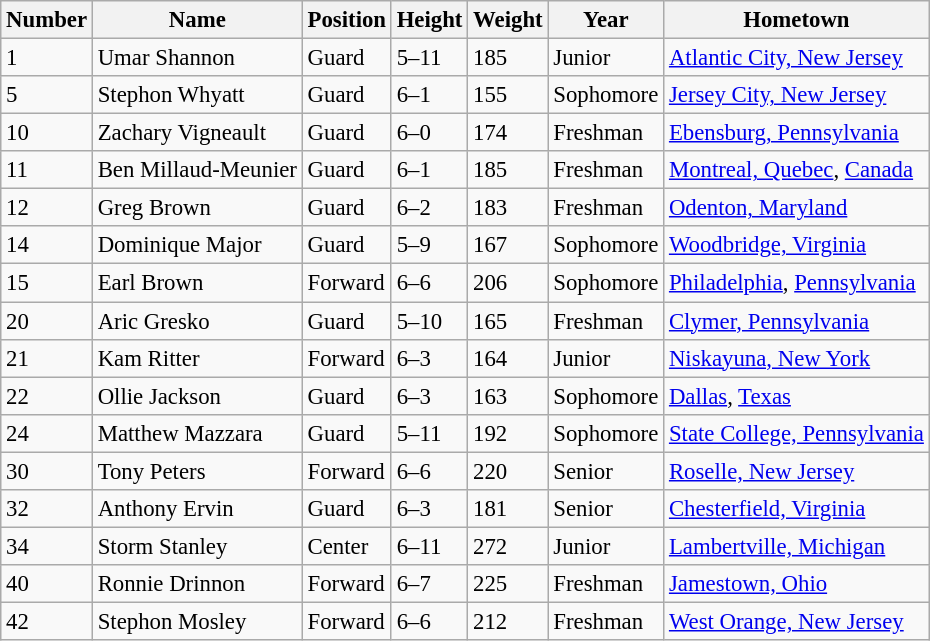<table class="wikitable" style="font-size: 95%;">
<tr>
<th>Number</th>
<th>Name</th>
<th>Position</th>
<th>Height</th>
<th>Weight</th>
<th>Year</th>
<th>Hometown</th>
</tr>
<tr>
<td>1</td>
<td>Umar Shannon</td>
<td>Guard</td>
<td>5–11</td>
<td>185</td>
<td>Junior</td>
<td><a href='#'>Atlantic City, New Jersey</a></td>
</tr>
<tr>
<td>5</td>
<td>Stephon Whyatt</td>
<td>Guard</td>
<td>6–1</td>
<td>155</td>
<td>Sophomore</td>
<td><a href='#'>Jersey City, New Jersey</a></td>
</tr>
<tr>
<td>10</td>
<td>Zachary Vigneault</td>
<td>Guard</td>
<td>6–0</td>
<td>174</td>
<td>Freshman</td>
<td><a href='#'>Ebensburg, Pennsylvania</a></td>
</tr>
<tr>
<td>11</td>
<td>Ben Millaud-Meunier</td>
<td>Guard</td>
<td>6–1</td>
<td>185</td>
<td>Freshman</td>
<td><a href='#'>Montreal, Quebec</a>, <a href='#'>Canada</a></td>
</tr>
<tr>
<td>12</td>
<td>Greg Brown</td>
<td>Guard</td>
<td>6–2</td>
<td>183</td>
<td>Freshman</td>
<td><a href='#'>Odenton, Maryland</a></td>
</tr>
<tr>
<td>14</td>
<td>Dominique Major</td>
<td>Guard</td>
<td>5–9</td>
<td>167</td>
<td>Sophomore</td>
<td><a href='#'>Woodbridge, Virginia</a></td>
</tr>
<tr>
<td>15</td>
<td>Earl Brown</td>
<td>Forward</td>
<td>6–6</td>
<td>206</td>
<td>Sophomore</td>
<td><a href='#'>Philadelphia</a>, <a href='#'>Pennsylvania</a></td>
</tr>
<tr>
<td>20</td>
<td>Aric Gresko</td>
<td>Guard</td>
<td>5–10</td>
<td>165</td>
<td>Freshman</td>
<td><a href='#'>Clymer, Pennsylvania</a></td>
</tr>
<tr>
<td>21</td>
<td>Kam Ritter</td>
<td>Forward</td>
<td>6–3</td>
<td>164</td>
<td>Junior</td>
<td><a href='#'>Niskayuna, New York</a></td>
</tr>
<tr>
<td>22</td>
<td>Ollie Jackson</td>
<td>Guard</td>
<td>6–3</td>
<td>163</td>
<td>Sophomore</td>
<td><a href='#'>Dallas</a>, <a href='#'>Texas</a></td>
</tr>
<tr>
<td>24</td>
<td>Matthew Mazzara</td>
<td>Guard</td>
<td>5–11</td>
<td>192</td>
<td>Sophomore</td>
<td><a href='#'>State College, Pennsylvania</a></td>
</tr>
<tr>
<td>30</td>
<td>Tony Peters</td>
<td>Forward</td>
<td>6–6</td>
<td>220</td>
<td>Senior</td>
<td><a href='#'>Roselle, New Jersey</a></td>
</tr>
<tr>
<td>32</td>
<td>Anthony Ervin</td>
<td>Guard</td>
<td>6–3</td>
<td>181</td>
<td>Senior</td>
<td><a href='#'>Chesterfield, Virginia</a></td>
</tr>
<tr>
<td>34</td>
<td>Storm Stanley</td>
<td>Center</td>
<td>6–11</td>
<td>272</td>
<td>Junior</td>
<td><a href='#'>Lambertville, Michigan</a></td>
</tr>
<tr>
<td>40</td>
<td>Ronnie Drinnon</td>
<td>Forward</td>
<td>6–7</td>
<td>225</td>
<td>Freshman</td>
<td><a href='#'>Jamestown, Ohio</a></td>
</tr>
<tr>
<td>42</td>
<td>Stephon Mosley</td>
<td>Forward</td>
<td>6–6</td>
<td>212</td>
<td>Freshman</td>
<td><a href='#'>West Orange, New Jersey</a></td>
</tr>
</table>
